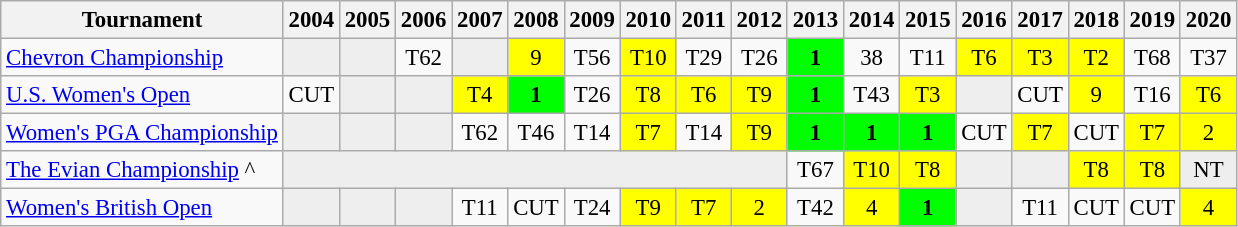<table class="wikitable" style="font-size:95%;text-align:center;">
<tr>
<th>Tournament</th>
<th>2004</th>
<th>2005</th>
<th>2006</th>
<th>2007</th>
<th>2008</th>
<th>2009</th>
<th>2010</th>
<th>2011</th>
<th>2012</th>
<th>2013</th>
<th>2014</th>
<th>2015</th>
<th>2016</th>
<th>2017</th>
<th>2018</th>
<th>2019</th>
<th>2020</th>
</tr>
<tr>
<td align=left><a href='#'>Chevron Championship</a></td>
<td style="background:#eeeeee;"></td>
<td style="background:#eeeeee;"></td>
<td>T62</td>
<td style="background:#eeeeee;"></td>
<td style="background:yellow;">9</td>
<td>T56</td>
<td style="background:yellow;">T10</td>
<td>T29</td>
<td>T26</td>
<td style="background:lime;"><strong>1</strong></td>
<td>38</td>
<td>T11</td>
<td style="background:yellow;">T6</td>
<td style="background:yellow;">T3</td>
<td style="background:yellow;">T2</td>
<td>T68</td>
<td>T37</td>
</tr>
<tr>
<td align=left><a href='#'>U.S. Women's Open</a></td>
<td>CUT</td>
<td style="background:#eeeeee;"></td>
<td style="background:#eeeeee;"></td>
<td style="background:yellow;">T4</td>
<td style="background:lime;"><strong>1</strong></td>
<td>T26</td>
<td style="background:yellow;">T8</td>
<td style="background:yellow;">T6</td>
<td style="background:yellow;">T9</td>
<td style="background:lime;"><strong>1</strong></td>
<td>T43</td>
<td style="background:yellow;">T3</td>
<td style="background:#eeeeee;"></td>
<td>CUT</td>
<td style="background:yellow;">9</td>
<td>T16</td>
<td style="background:yellow;">T6</td>
</tr>
<tr>
<td align=left><a href='#'>Women's PGA Championship</a></td>
<td style="background:#eeeeee;"></td>
<td style="background:#eeeeee;"></td>
<td style="background:#eeeeee;"></td>
<td>T62</td>
<td>T46</td>
<td>T14</td>
<td style="background:yellow;">T7</td>
<td>T14</td>
<td style="background:yellow;">T9</td>
<td style="background:lime;"><strong>1</strong></td>
<td style="background:lime;"><strong>1</strong></td>
<td style="background:lime;"><strong>1</strong></td>
<td>CUT</td>
<td style="background:yellow;">T7</td>
<td>CUT</td>
<td style="background:yellow;">T7</td>
<td style="background:yellow;">2</td>
</tr>
<tr>
<td align=left><a href='#'>The Evian Championship</a> ^</td>
<td style="background:#eeeeee;" colspan=9></td>
<td>T67</td>
<td style="background:yellow;">T10</td>
<td style="background:yellow;">T8</td>
<td style="background:#eeeeee;"></td>
<td style="background:#eeeeee;"></td>
<td style="background:yellow;">T8</td>
<td style="background:yellow;">T8</td>
<td style="background:#eeeeee;">NT</td>
</tr>
<tr>
<td align=left><a href='#'>Women's British Open</a></td>
<td style="background:#eeeeee;"></td>
<td style="background:#eeeeee;"></td>
<td style="background:#eeeeee;"></td>
<td>T11</td>
<td>CUT</td>
<td>T24</td>
<td style="background:yellow;">T9</td>
<td style="background:yellow;">T7</td>
<td style="background:yellow;">2</td>
<td>T42</td>
<td style="background:yellow;">4</td>
<td style="background:lime;"><strong>1</strong></td>
<td style="background:#eeeeee;"></td>
<td>T11</td>
<td>CUT</td>
<td>CUT</td>
<td style="background:yellow;">4</td>
</tr>
</table>
